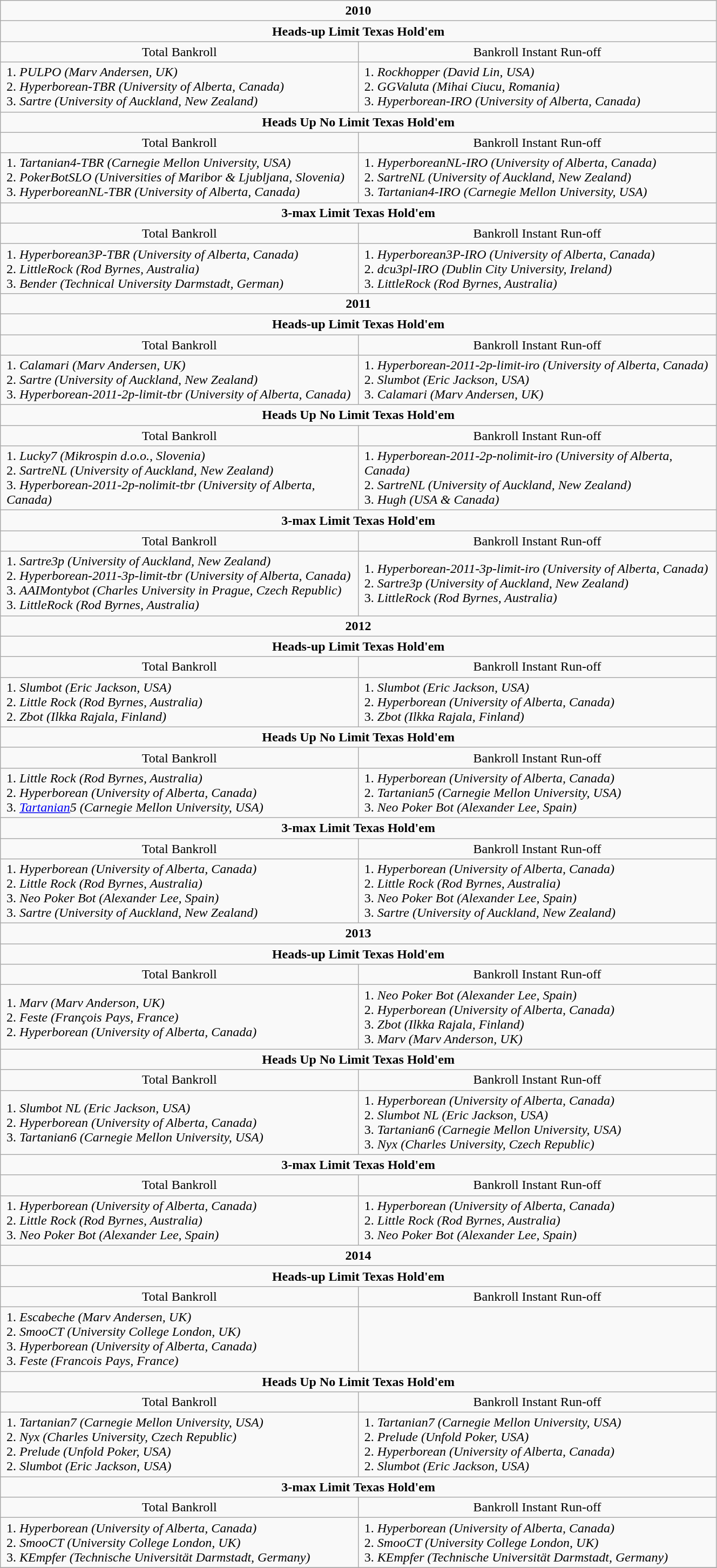<table class="wikitable" style="width: 70%; height=60px;">
<tr>
<td colspan="2" style="text-align: center;"><strong>2010</strong> </td>
</tr>
<tr>
<td colspan="2" style="text-align: center;"><strong>Heads-up Limit Texas Hold'em</strong></td>
</tr>
<tr style="text-align: center;">
<td style="width:50%">Total Bankroll</td>
<td style="width:50%">Bankroll Instant Run-off</td>
</tr>
<tr style="padding-left: 10px">
<td style="width:50%; padding-left: 7px">1. <em>PULPO (Marv Andersen, UK)</em><br> 2. <em>Hyperborean-TBR (University of Alberta, Canada)</em><br> 3. <em>Sartre (University of Auckland, New Zealand)</em></td>
<td style="width:50%; padding-left: 7px">1. <em>Rockhopper (David Lin, USA)</em><br> 2. <em>GGValuta (Mihai Ciucu, Romania)</em><br> 3. <em>Hyperborean-IRO (University of Alberta, Canada)</em></td>
</tr>
<tr>
<td colspan="2" style="text-align: center;"><strong>Heads Up No Limit Texas Hold'em</strong></td>
</tr>
<tr style="text-align: center;">
<td style="width:50%">Total Bankroll</td>
<td style="width:50%">Bankroll Instant Run-off</td>
</tr>
<tr style="padding-left: 10px">
<td style="width:50%; padding-left: 7px">1. <em>Tartanian4-TBR (Carnegie Mellon University, USA)</em><br> 2. <em>PokerBotSLO (Universities of Maribor & Ljubljana, Slovenia)</em><br> 3. <em>HyperboreanNL-TBR (University of Alberta, Canada)</em></td>
<td style="width:50%; padding-left: 7px">1. <em>HyperboreanNL-IRO (University of Alberta, Canada)</em><br> 2. <em>SartreNL (University of Auckland, New Zealand)</em><br> 3. <em>Tartanian4-IRO (Carnegie Mellon University, USA)</em></td>
</tr>
<tr>
<td colspan="2" style="text-align: center;"><strong>3-max Limit Texas Hold'em</strong></td>
</tr>
<tr style="text-align: center;">
<td style="width:50%">Total Bankroll</td>
<td style="width:50%">Bankroll Instant Run-off</td>
</tr>
<tr style="padding-left: 10px">
<td style="width:50%; padding-left: 7px">1. <em>Hyperborean3P-TBR (University of Alberta, Canada)</em><br> 2. <em>LittleRock (Rod Byrnes, Australia)</em><br> 3. <em>Bender (Technical University Darmstadt, German)</em></td>
<td style="width:50%; padding-left: 7px">1. <em>Hyperborean3P-IRO (University of Alberta, Canada)</em><br> 2. <em>dcu3pl-IRO (Dublin City University, Ireland)</em><br> 3. <em>LittleRock (Rod Byrnes, Australia)</em></td>
</tr>
<tr>
<td colspan="2" style="text-align: center;"><strong>2011</strong> <br></td>
</tr>
<tr>
<td colspan="2" style="text-align: center;"><strong>Heads-up Limit Texas Hold'em</strong></td>
</tr>
<tr style="text-align: center;">
<td style="width:50%">Total Bankroll</td>
<td style="width:50%">Bankroll Instant Run-off</td>
</tr>
<tr style="padding-left: 10px">
<td style="width:50%; padding-left: 7px">1. <em>Calamari (Marv Andersen, UK)</em><br> 2. <em>Sartre (University of Auckland, New Zealand)</em><br> 3. <em>Hyperborean-2011-2p-limit-tbr (University of Alberta, Canada)</em></td>
<td style="width:50%; padding-left: 7px">1. <em>Hyperborean-2011-2p-limit-iro (University of Alberta, Canada)</em><br> 2. <em>Slumbot (Eric Jackson, USA)</em><br> 3. <em>Calamari (Marv Andersen, UK)</em></td>
</tr>
<tr>
<td colspan="2" style="text-align: center;"><strong>Heads Up No Limit Texas Hold'em</strong></td>
</tr>
<tr style="text-align: center;">
<td style="width:50%">Total Bankroll</td>
<td style="width:50%">Bankroll Instant Run-off</td>
</tr>
<tr style="padding-left: 10px">
<td style="width:50%; padding-left: 7px">1. <em>Lucky7 (Mikrospin d.o.o., Slovenia)</em><br> 2. <em>SartreNL (University of Auckland, New Zealand)</em><br> 3. <em>Hyperborean-2011-2p-nolimit-tbr (University of Alberta, Canada)</em></td>
<td style="width:50%; padding-left: 7px">1. <em>Hyperborean-2011-2p-nolimit-iro (University of Alberta, Canada)</em><br> 2. <em>SartreNL (University of Auckland, New Zealand)</em><br> 3. <em>Hugh (USA & Canada)</em></td>
</tr>
<tr>
<td colspan="2" style="text-align: center;"><strong>3-max Limit Texas Hold'em</strong></td>
</tr>
<tr style="text-align: center;">
<td style="width:50%">Total Bankroll</td>
<td style="width:50%">Bankroll Instant Run-off</td>
</tr>
<tr style="padding-left: 10px">
<td style="width:50%; padding-left: 7px">1. <em>Sartre3p (University of Auckland, New Zealand)</em><br> 2. <em>Hyperborean-2011-3p-limit-tbr (University of Alberta, Canada)</em><br> 3. <em>AAIMontybot (Charles University in Prague, Czech Republic)</em><br> 3. <em>LittleRock (Rod Byrnes, Australia)</em></td>
<td style="width:50%; padding-left: 7px">1. <em>Hyperborean-2011-3p-limit-iro (University of Alberta, Canada)</em><br> 2. <em>Sartre3p (University of Auckland, New Zealand)</em><br> 3. <em>LittleRock (Rod Byrnes, Australia)</em></td>
</tr>
<tr>
<td colspan="2" style="text-align: center;"><strong>2012</strong></td>
</tr>
<tr>
<td colspan="2" style="text-align: center;"><strong>Heads-up Limit Texas Hold'em</strong></td>
</tr>
<tr style="text-align: center;">
<td style="width:50%">Total Bankroll</td>
<td style="width:50%">Bankroll Instant Run-off</td>
</tr>
<tr style="padding-left: 10px">
<td style="width:50%; padding-left: 7px">1. <em>Slumbot (Eric Jackson, USA)</em><br> 2. <em>Little Rock (Rod Byrnes, Australia)</em><br> 2. <em>Zbot (Ilkka Rajala, Finland)</em></td>
<td style="width:50%; padding-left: 7px">1. <em>Slumbot (Eric Jackson, USA)</em><br> 2. <em>Hyperborean (University of Alberta, Canada)</em><br> 3. <em>Zbot (Ilkka Rajala, Finland)</em></td>
</tr>
<tr>
<td colspan="2" style="text-align: center;"><strong>Heads Up No Limit Texas Hold'em</strong></td>
</tr>
<tr style="text-align: center;">
<td style="width:50%">Total Bankroll</td>
<td style="width:50%">Bankroll Instant Run-off</td>
</tr>
<tr style="padding-left: 10px">
<td style="width:50%; padding-left: 7px">1. <em>Little Rock (Rod Byrnes, Australia)</em><br> 2. <em>Hyperborean (University of Alberta, Canada)</em><br> 3. <em><a href='#'>Tartanian</a>5 (Carnegie Mellon University, USA)</em></td>
<td style="width:50%; padding-left: 7px">1. <em>Hyperborean (University of Alberta, Canada)</em><br> 2. <em>Tartanian5 (Carnegie Mellon University, USA)</em><br> 3. <em>Neo Poker Bot (Alexander Lee, Spain)</em></td>
</tr>
<tr>
<td colspan="2" style="text-align: center;"><strong>3-max Limit Texas Hold'em</strong></td>
</tr>
<tr style="text-align: center;">
<td style="width:50%">Total Bankroll</td>
<td style="width:50%">Bankroll Instant Run-off</td>
</tr>
<tr style="padding-left: 10px">
<td style="width:50%; padding-left: 7px">1. <em>Hyperborean (University of Alberta, Canada)</em><br> 2. <em>Little Rock (Rod Byrnes, Australia)</em><br> 3. <em>Neo Poker Bot (Alexander Lee, Spain)</em><br> 3. <em>Sartre (University of Auckland, New Zealand)</em></td>
<td style="width:50%; padding-left: 7px">1. <em>Hyperborean (University of Alberta, Canada)</em><br> 2. <em>Little Rock (Rod Byrnes, Australia)</em><br> 3. <em>Neo Poker Bot (Alexander Lee, Spain)</em><br> 3. <em>Sartre (University of Auckland, New Zealand)</em></td>
</tr>
<tr>
<td colspan="2" style="text-align: center;"><strong>2013</strong></td>
</tr>
<tr>
<td colspan="2" style="text-align: center;"><strong>Heads-up Limit Texas Hold'em</strong></td>
</tr>
<tr style="text-align: center;">
<td style="width:50%">Total Bankroll</td>
<td style="width:50%">Bankroll Instant Run-off</td>
</tr>
<tr style="padding-left: 10px">
<td style="width:50%; padding-left: 7px">1. <em>Marv (Marv Anderson, UK)</em><br> 2. <em>Feste (François Pays, France)</em><br> 2. <em>Hyperborean (University of Alberta, Canada)</em></td>
<td style="width:50%; padding-left: 7px">1. <em>Neo Poker Bot (Alexander Lee, Spain)</em><br> 2. <em>Hyperborean (University of Alberta, Canada)</em><br> 3. <em>Zbot (Ilkka Rajala, Finland)</em><br>3. <em>Marv (Marv Anderson, UK)</em></td>
</tr>
<tr>
<td colspan="2" style="text-align: center;"><strong>Heads Up No Limit Texas Hold'em</strong></td>
</tr>
<tr style="text-align: center;">
<td style="width:50%">Total Bankroll</td>
<td style="width:50%">Bankroll Instant Run-off</td>
</tr>
<tr style="padding-left: 10px">
<td style="width:50%; padding-left: 7px">1. <em>Slumbot NL (Eric Jackson, USA)</em><br> 2. <em>Hyperborean (University of Alberta, Canada)</em><br> 3. <em>Tartanian6 (Carnegie Mellon University, USA)</em></td>
<td style="width:50%; padding-left: 7px">1. <em>Hyperborean (University of Alberta, Canada)</em><br> 2. <em> Slumbot NL (Eric Jackson, USA)</em><br> 3. <em> Tartanian6 (Carnegie Mellon University, USA)</em><br> 3. <em> Nyx (Charles University, Czech Republic)</em></td>
</tr>
<tr>
<td colspan="2" style="text-align: center;"><strong>3-max Limit Texas Hold'em</strong></td>
</tr>
<tr style="text-align: center;">
<td style="width:50%">Total Bankroll</td>
<td style="width:50%">Bankroll Instant Run-off</td>
</tr>
<tr style="padding-left: 10px">
<td style="width:50%; padding-left: 7px">1. <em>Hyperborean (University of Alberta, Canada)</em><br> 2. <em>Little Rock (Rod Byrnes, Australia)</em><br> 3. <em>Neo Poker Bot (Alexander Lee, Spain)</em></td>
<td style="width:50%; padding-left: 7px">1. <em>Hyperborean (University of Alberta, Canada)</em><br> 2. <em>Little Rock (Rod Byrnes, Australia)</em><br> 3. <em>Neo Poker Bot (Alexander Lee, Spain)</em></td>
</tr>
<tr>
<td colspan="2" style="text-align: center;"><strong>2014</strong></td>
</tr>
<tr>
<td colspan="2" style="text-align: center;"><strong>Heads-up Limit Texas Hold'em</strong></td>
</tr>
<tr style="text-align: center;">
<td style="width:50%">Total Bankroll</td>
<td style="width:50%">Bankroll Instant Run-off</td>
</tr>
<tr style="padding-left: 10px">
<td style="width:50%; padding-left: 7px">1. <em>Escabeche (Marv Andersen, UK)</em><br> 2. <em>SmooCT (University College London, UK)</em><br> 3. <em>Hyperborean (University of Alberta, Canada)</em> <br> 3. <em>Feste (Francois Pays, France)</em></td>
<td style="width:50%; padding-left: 7px"><em> </em><br> <em> </em><br>  <em> </em></td>
</tr>
<tr>
<td colspan="2" style="text-align: center;"><strong>Heads Up No Limit Texas Hold'em</strong></td>
</tr>
<tr style="text-align: center;">
<td style="width:50%">Total Bankroll</td>
<td style="width:50%">Bankroll Instant Run-off</td>
</tr>
<tr style="padding-left: 10px">
<td style="width:50%; padding-left: 7px">1. <em>Tartanian7 (Carnegie Mellon University, USA)</em><br> 2. <em>Nyx  (Charles University, Czech Republic)</em><br> 2. <em>Prelude (Unfold Poker, USA)</em> <br> 2. <em>Slumbot (Eric Jackson, USA)</em></td>
<td style="width:50%; padding-left: 7px">1. <em>Tartanian7 (Carnegie Mellon University, USA)</em><br> 2. <em>Prelude (Unfold Poker, USA)</em><br> 2. <em>Hyperborean (University of Alberta, Canada)</em> <br> 2. <em>Slumbot (Eric Jackson, USA)</em></td>
</tr>
<tr>
<td colspan="2" style="text-align: center;"><strong>3-max Limit Texas Hold'em</strong></td>
</tr>
<tr style="text-align: center;">
<td style="width:50%">Total Bankroll</td>
<td style="width:50%">Bankroll Instant Run-off</td>
</tr>
<tr style="padding-left: 10px">
<td style="width:50%; padding-left: 7px">1. <em>Hyperborean (University of Alberta, Canada)</em><br> 2. <em>SmooCT (University College London, UK)</em><br> 3. <em>KEmpfer (Technische Universität Darmstadt, Germany)</em></td>
<td style="width:50%; padding-left: 7px">1. <em>Hyperborean (University of Alberta, Canada)</em><br> 2. <em>SmooCT (University College London, UK)</em><br> 3. <em>KEmpfer (Technische Universität Darmstadt, Germany)</em></td>
</tr>
<tr>
</tr>
</table>
